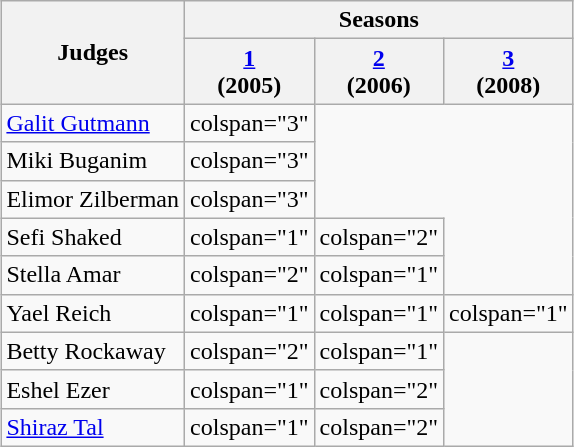<table class="wikitable" style="margin:1em auto 1em auto;">
<tr>
<th rowspan="2">Judges</th>
<th colspan="3">Seasons</th>
</tr>
<tr>
<th><a href='#'>1</a><br> (2005)</th>
<th><a href='#'>2</a><br> (2006)</th>
<th><a href='#'>3</a><br> (2008)</th>
</tr>
<tr>
<td scope="row"><a href='#'>Galit Gutmann</a></td>
<td>colspan="3" </td>
</tr>
<tr>
<td scope="row">Miki Buganim</td>
<td>colspan="3" </td>
</tr>
<tr>
<td scope="row">Elimor Zilberman</td>
<td>colspan="3" </td>
</tr>
<tr>
<td scope="row">Sefi Shaked</td>
<td>colspan="1" </td>
<td>colspan="2" </td>
</tr>
<tr>
<td scope="row">Stella Amar</td>
<td>colspan="2" </td>
<td>colspan="1" </td>
</tr>
<tr>
<td scope="row">Yael Reich</td>
<td>colspan="1" </td>
<td>colspan="1" </td>
<td>colspan="1" </td>
</tr>
<tr>
<td scope="row">Betty Rockaway</td>
<td>colspan="2" </td>
<td>colspan="1" </td>
</tr>
<tr>
<td scope="row">Eshel Ezer</td>
<td>colspan="1" </td>
<td>colspan="2" </td>
</tr>
<tr>
<td scope="row"><a href='#'>Shiraz Tal</a></td>
<td>colspan="1" </td>
<td>colspan="2" </td>
</tr>
</table>
